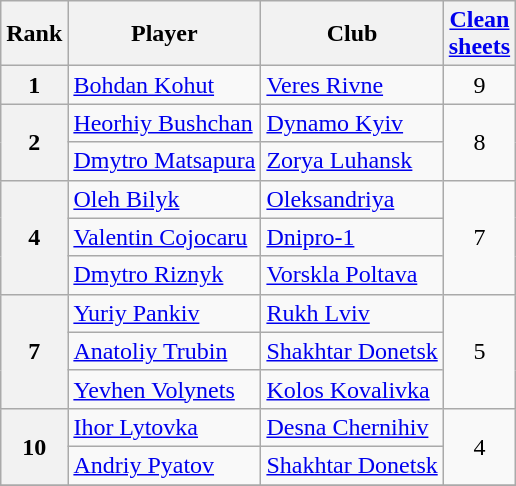<table class="wikitable" style="text-align:center">
<tr>
<th>Rank</th>
<th>Player</th>
<th>Club</th>
<th><a href='#'>Clean<br>sheets</a></th>
</tr>
<tr>
<th rowspan=1>1</th>
<td align="left"> <a href='#'>Bohdan Kohut</a></td>
<td align="left"><a href='#'>Veres Rivne</a></td>
<td rowspan=1>9</td>
</tr>
<tr>
<th rowspan=2>2</th>
<td align="left"> <a href='#'>Heorhiy Bushchan</a></td>
<td align="left"><a href='#'>Dynamo Kyiv</a></td>
<td rowspan=2>8</td>
</tr>
<tr>
<td align="left"> <a href='#'>Dmytro Matsapura</a></td>
<td align="left"><a href='#'>Zorya Luhansk</a></td>
</tr>
<tr>
<th rowspan=3>4</th>
<td align="left"> <a href='#'>Oleh Bilyk</a></td>
<td align="left"><a href='#'>Oleksandriya</a></td>
<td rowspan=3>7</td>
</tr>
<tr>
<td align="left"> <a href='#'>Valentin Cojocaru</a></td>
<td align="left"><a href='#'>Dnipro-1</a></td>
</tr>
<tr>
<td align="left"> <a href='#'>Dmytro Riznyk</a></td>
<td align="left"><a href='#'>Vorskla Poltava</a></td>
</tr>
<tr>
<th rowspan=3>7</th>
<td align="left"> <a href='#'>Yuriy Pankiv</a></td>
<td align="left"><a href='#'>Rukh Lviv</a></td>
<td rowspan=3>5</td>
</tr>
<tr>
<td align="left"> <a href='#'>Anatoliy Trubin</a></td>
<td align="left"><a href='#'>Shakhtar Donetsk</a></td>
</tr>
<tr>
<td align="left"> <a href='#'>Yevhen Volynets</a></td>
<td align="left"><a href='#'>Kolos Kovalivka</a></td>
</tr>
<tr>
<th rowspan=2>10</th>
<td align="left"> <a href='#'>Ihor Lytovka</a></td>
<td align="left"><a href='#'>Desna Chernihiv</a></td>
<td rowspan=2>4</td>
</tr>
<tr>
<td align="left"> <a href='#'>Andriy Pyatov</a></td>
<td align="left"><a href='#'>Shakhtar Donetsk</a></td>
</tr>
<tr>
</tr>
</table>
